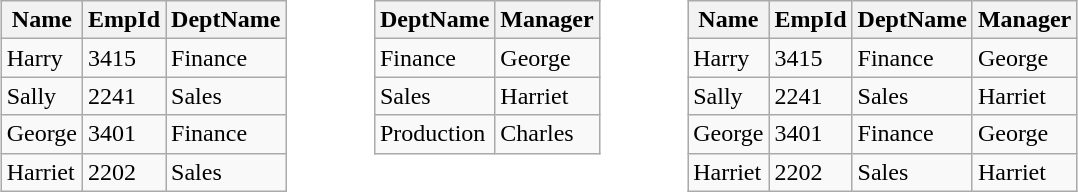<table style="margin: 0 auto;" cellpadding="20">
<tr valign="top">
<td><br><table class="wikitable">
<tr>
<th>Name</th>
<th>EmpId</th>
<th>DeptName</th>
</tr>
<tr>
<td>Harry</td>
<td>3415</td>
<td>Finance</td>
</tr>
<tr>
<td>Sally</td>
<td>2241</td>
<td>Sales</td>
</tr>
<tr>
<td>George</td>
<td>3401</td>
<td>Finance</td>
</tr>
<tr>
<td>Harriet</td>
<td>2202</td>
<td>Sales</td>
</tr>
</table>
</td>
<td><br><table class="wikitable">
<tr>
<th>DeptName</th>
<th>Manager</th>
</tr>
<tr>
<td>Finance</td>
<td>George</td>
</tr>
<tr>
<td>Sales</td>
<td>Harriet</td>
</tr>
<tr>
<td>Production</td>
<td>Charles</td>
</tr>
</table>
</td>
<td><br><table class="wikitable">
<tr>
<th>Name</th>
<th>EmpId</th>
<th>DeptName</th>
<th>Manager</th>
</tr>
<tr>
<td>Harry</td>
<td>3415</td>
<td>Finance</td>
<td>George</td>
</tr>
<tr>
<td>Sally</td>
<td>2241</td>
<td>Sales</td>
<td>Harriet</td>
</tr>
<tr>
<td>George</td>
<td>3401</td>
<td>Finance</td>
<td>George</td>
</tr>
<tr>
<td>Harriet</td>
<td>2202</td>
<td>Sales</td>
<td>Harriet</td>
</tr>
</table>
</td>
</tr>
</table>
